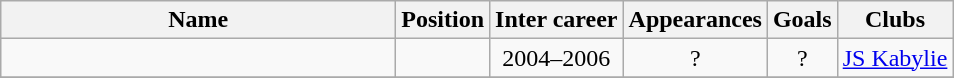<table class="wikitable sortable" style="text-align: center;">
<tr>
<th style="width:16em">Name</th>
<th>Position</th>
<th>Inter career</th>
<th>Appearances</th>
<th>Goals</th>
<th>Clubs</th>
</tr>
<tr>
<td align="left"></td>
<td></td>
<td>2004–2006</td>
<td>?</td>
<td>?</td>
<td><a href='#'>JS Kabylie</a></td>
</tr>
<tr>
</tr>
</table>
